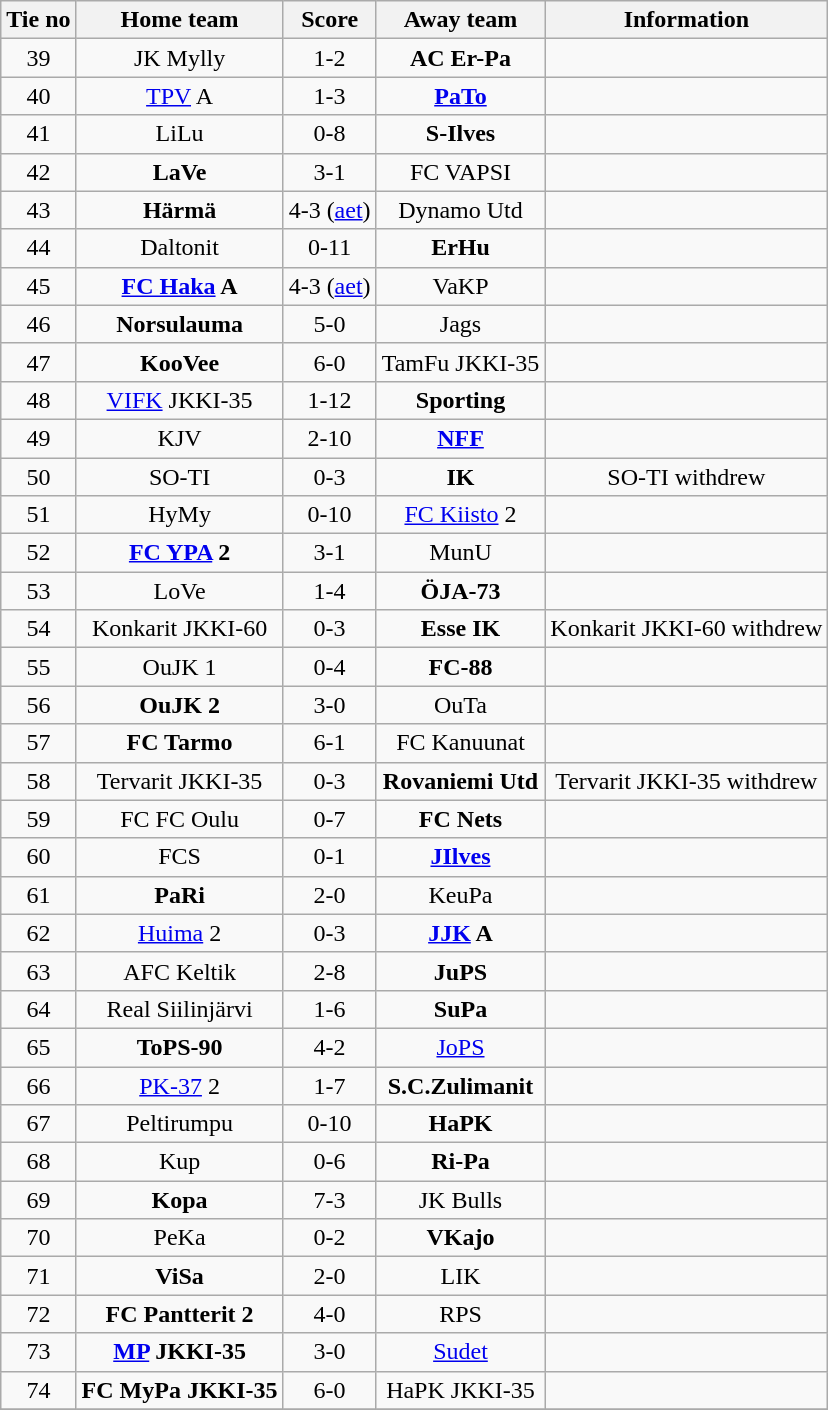<table class="wikitable" style="text-align:center">
<tr>
<th style= width="40px">Tie no</th>
<th style= width="150px">Home team</th>
<th style= width="60px">Score</th>
<th style= width="150px">Away team</th>
<th style= width="30px">Information</th>
</tr>
<tr>
<td>39</td>
<td>JK Mylly</td>
<td>1-2</td>
<td><strong>AC Er-Pa</strong></td>
<td></td>
</tr>
<tr>
<td>40</td>
<td><a href='#'>TPV</a> A</td>
<td>1-3</td>
<td><strong><a href='#'>PaTo</a></strong></td>
<td></td>
</tr>
<tr>
<td>41</td>
<td>LiLu</td>
<td>0-8</td>
<td><strong>S-Ilves</strong></td>
<td></td>
</tr>
<tr>
<td>42</td>
<td><strong>LaVe</strong></td>
<td>3-1</td>
<td>FC VAPSI</td>
<td></td>
</tr>
<tr>
<td>43</td>
<td><strong>Härmä</strong></td>
<td>4-3 (<a href='#'>aet</a>)</td>
<td>Dynamo Utd</td>
<td></td>
</tr>
<tr>
<td>44</td>
<td>Daltonit</td>
<td>0-11</td>
<td><strong>ErHu</strong></td>
<td></td>
</tr>
<tr>
<td>45</td>
<td><strong><a href='#'>FC Haka</a> A</strong></td>
<td>4-3 (<a href='#'>aet</a>)</td>
<td>VaKP</td>
<td></td>
</tr>
<tr>
<td>46</td>
<td><strong>Norsulauma</strong></td>
<td>5-0</td>
<td>Jags</td>
<td></td>
</tr>
<tr>
<td>47</td>
<td><strong>KooVee</strong></td>
<td>6-0</td>
<td>TamFu JKKI-35</td>
<td></td>
</tr>
<tr>
<td>48</td>
<td><a href='#'>VIFK</a> JKKI-35</td>
<td>1-12</td>
<td><strong>Sporting</strong></td>
<td></td>
</tr>
<tr>
<td>49</td>
<td>KJV</td>
<td>2-10</td>
<td><strong><a href='#'>NFF</a></strong></td>
<td></td>
</tr>
<tr>
<td>50</td>
<td>SO-TI</td>
<td>0-3</td>
<td><strong>IK</strong></td>
<td>SO-TI withdrew</td>
</tr>
<tr>
<td>51</td>
<td>HyMy</td>
<td>0-10</td>
<td><a href='#'>FC Kiisto</a> 2</td>
<td></td>
</tr>
<tr>
<td>52</td>
<td><strong><a href='#'>FC YPA</a> 2</strong></td>
<td>3-1</td>
<td>MunU</td>
<td></td>
</tr>
<tr>
<td>53</td>
<td>LoVe</td>
<td>1-4</td>
<td><strong>ÖJA-73</strong></td>
<td></td>
</tr>
<tr>
<td>54</td>
<td>Konkarit JKKI-60</td>
<td>0-3</td>
<td><strong>Esse IK</strong></td>
<td>Konkarit JKKI-60 withdrew</td>
</tr>
<tr>
<td>55</td>
<td>OuJK 1</td>
<td>0-4</td>
<td><strong>FC-88</strong></td>
<td></td>
</tr>
<tr>
<td>56</td>
<td><strong>OuJK 2</strong></td>
<td>3-0</td>
<td>OuTa</td>
<td></td>
</tr>
<tr>
<td>57</td>
<td><strong>FC Tarmo</strong></td>
<td>6-1</td>
<td>FC Kanuunat</td>
<td></td>
</tr>
<tr>
<td>58</td>
<td>Tervarit JKKI-35</td>
<td>0-3</td>
<td><strong>Rovaniemi Utd</strong></td>
<td>Tervarit JKKI-35 withdrew</td>
</tr>
<tr>
<td>59</td>
<td>FC FC Oulu</td>
<td>0-7</td>
<td><strong>FC Nets</strong></td>
<td></td>
</tr>
<tr>
<td>60</td>
<td>FCS</td>
<td>0-1</td>
<td><strong><a href='#'>JIlves</a></strong></td>
<td></td>
</tr>
<tr>
<td>61</td>
<td><strong>PaRi</strong></td>
<td>2-0</td>
<td>KeuPa</td>
<td></td>
</tr>
<tr>
<td>62</td>
<td><a href='#'>Huima</a> 2</td>
<td>0-3</td>
<td><strong><a href='#'>JJK</a> A</strong></td>
<td></td>
</tr>
<tr>
<td>63</td>
<td>AFC Keltik</td>
<td>2-8</td>
<td><strong>JuPS</strong></td>
<td></td>
</tr>
<tr>
<td>64</td>
<td>Real Siilinjärvi</td>
<td>1-6</td>
<td><strong>SuPa</strong></td>
<td></td>
</tr>
<tr>
<td>65</td>
<td><strong>ToPS-90</strong></td>
<td>4-2</td>
<td><a href='#'>JoPS</a></td>
<td></td>
</tr>
<tr>
<td>66</td>
<td><a href='#'>PK-37</a> 2</td>
<td>1-7</td>
<td><strong>S.C.Zulimanit</strong></td>
<td></td>
</tr>
<tr>
<td>67</td>
<td>Peltirumpu</td>
<td>0-10</td>
<td><strong>HaPK</strong></td>
<td></td>
</tr>
<tr>
<td>68</td>
<td>Kup</td>
<td>0-6</td>
<td><strong>Ri-Pa</strong></td>
<td></td>
</tr>
<tr>
<td>69</td>
<td><strong>Kopa</strong></td>
<td>7-3</td>
<td>JK Bulls</td>
<td></td>
</tr>
<tr>
<td>70</td>
<td>PeKa</td>
<td>0-2</td>
<td><strong>VKajo</strong></td>
<td></td>
</tr>
<tr>
<td>71</td>
<td><strong>ViSa</strong></td>
<td>2-0</td>
<td>LIK</td>
<td></td>
</tr>
<tr>
<td>72</td>
<td><strong>FC Pantterit 2</strong></td>
<td>4-0</td>
<td>RPS</td>
<td></td>
</tr>
<tr>
<td>73</td>
<td><strong><a href='#'>MP</a> JKKI-35</strong></td>
<td>3-0</td>
<td><a href='#'>Sudet</a></td>
<td></td>
</tr>
<tr>
<td>74</td>
<td><strong>FC MyPa JKKI-35</strong></td>
<td>6-0</td>
<td>HaPK JKKI-35</td>
<td></td>
</tr>
<tr>
</tr>
</table>
